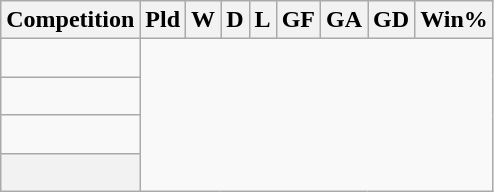<table class="wikitable sortable" style="text-align: center;">
<tr>
<th>Competition</th>
<th>Pld</th>
<th>W</th>
<th>D</th>
<th>L</th>
<th>GF</th>
<th>GA</th>
<th>GD</th>
<th>Win%</th>
</tr>
<tr>
<td align=left><br></td>
</tr>
<tr>
<td align=left><br></td>
</tr>
<tr>
<td align=left><br></td>
</tr>
<tr class="sortbottom">
<th><br></th>
</tr>
</table>
